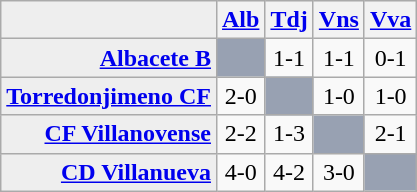<table class="wikitable">
<tr style="background:#eeeeee;">
<td></td>
<th><a href='#'>Alb</a></th>
<th><a href='#'>Tdj</a></th>
<th><a href='#'>Vns</a></th>
<th><a href='#'>Vva</a></th>
</tr>
<tr align=center>
<td style="background:#eeeeee;" align=right><strong><a href='#'>Albacete B</a></strong></td>
<td style="background:#98A1B2"></td>
<td>1-1</td>
<td>1-1</td>
<td>0-1</td>
</tr>
<tr align=center>
<td style="background:#eeeeee;" align=right><strong><a href='#'>Torredonjimeno CF</a></strong></td>
<td>2-0</td>
<td style="background:#98A1B2"></td>
<td>1-0</td>
<td>1-0</td>
</tr>
<tr align=center>
<td style="background:#eeeeee;" align=right><strong><a href='#'>CF Villanovense</a></strong></td>
<td>2-2</td>
<td>1-3</td>
<td style="background:#98A1B2"></td>
<td>2-1</td>
</tr>
<tr align=center>
<td style="background:#eeeeee;" align=right><strong><a href='#'>CD Villanueva</a></strong></td>
<td>4-0</td>
<td>4-2</td>
<td>3-0</td>
<td style="background:#98A1B2"></td>
</tr>
</table>
